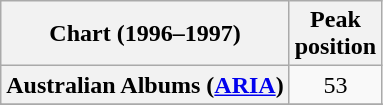<table class = "wikitable sortable plainrowheaders" style="text-align:center">
<tr>
<th>Chart (1996–1997)</th>
<th>Peak<br>position</th>
</tr>
<tr>
<th scope="row">Australian Albums (<a href='#'>ARIA</a>)</th>
<td>53</td>
</tr>
<tr>
</tr>
<tr>
</tr>
<tr>
</tr>
</table>
